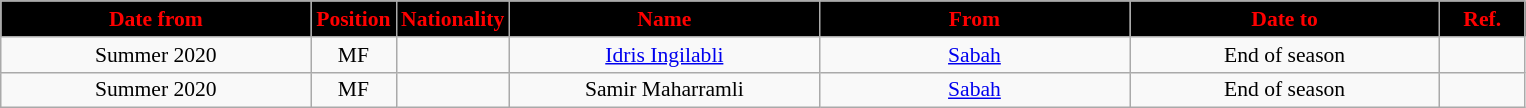<table class="wikitable" style="text-align:center; font-size:90%; ">
<tr>
<th style="background:#000000; color:#FF0000; width:200px;">Date from</th>
<th style="background:#000000; color:#FF0000; width:50px;">Position</th>
<th style="background:#000000; color:#FF0000; width:50px;">Nationality</th>
<th style="background:#000000; color:#FF0000; width:200px;">Name</th>
<th style="background:#000000; color:#FF0000; width:200px;">From</th>
<th style="background:#000000; color:#FF0000; width:200px;">Date to</th>
<th style="background:#000000; color:#FF0000; width:50px;">Ref.</th>
</tr>
<tr>
<td>Summer 2020</td>
<td>MF</td>
<td></td>
<td><a href='#'>Idris Ingilabli</a></td>
<td><a href='#'>Sabah</a></td>
<td>End of season</td>
<td></td>
</tr>
<tr>
<td>Summer 2020</td>
<td>MF</td>
<td></td>
<td>Samir Maharramli</td>
<td><a href='#'>Sabah</a></td>
<td>End of season</td>
<td></td>
</tr>
</table>
